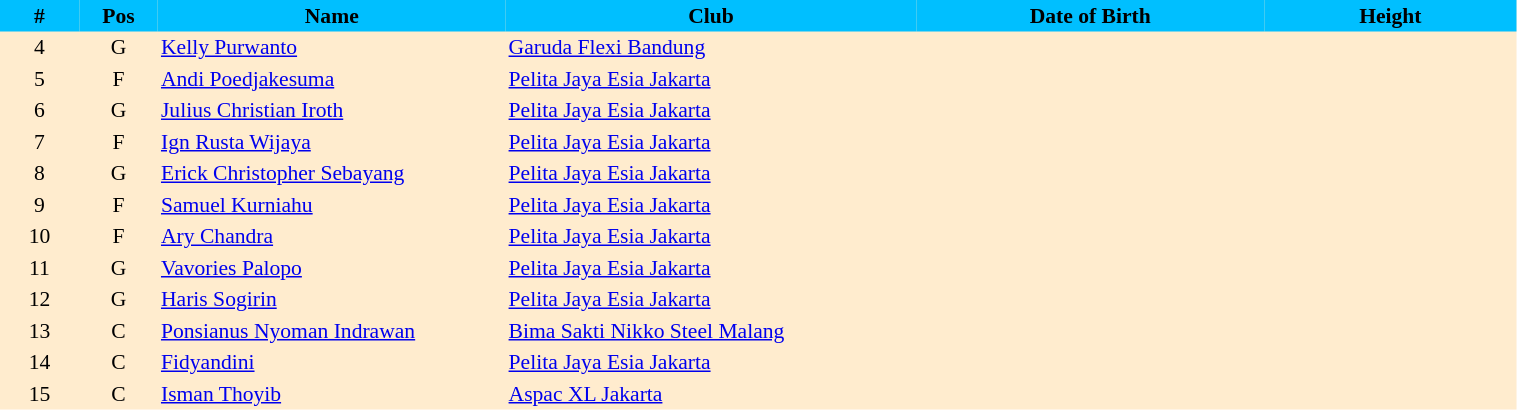<table border=0 cellpadding=2 cellspacing=0  |- bgcolor=#FFECCE style="text-align:center; font-size:90%;" width=80%>
<tr bgcolor=#00BFFF>
<th width=5%>#</th>
<th width=5%>Pos</th>
<th width=22%>Name</th>
<th width=26%>Club</th>
<th width=22%>Date of Birth</th>
<th width=16%>Height</th>
</tr>
<tr>
<td>4</td>
<td>G</td>
<td align=left><a href='#'>Kelly Purwanto</a></td>
<td align=left> <a href='#'>Garuda Flexi Bandung</a></td>
<td align=left></td>
<td></td>
</tr>
<tr>
<td>5</td>
<td>F</td>
<td align=left><a href='#'>Andi Poedjakesuma</a></td>
<td align=left> <a href='#'>Pelita Jaya Esia Jakarta</a></td>
<td align=left></td>
<td></td>
</tr>
<tr>
<td>6</td>
<td>G</td>
<td align=left><a href='#'>Julius Christian Iroth</a></td>
<td align=left> <a href='#'>Pelita Jaya Esia Jakarta</a></td>
<td align=left></td>
<td></td>
</tr>
<tr>
<td>7</td>
<td>F</td>
<td align=left><a href='#'>Ign Rusta Wijaya</a></td>
<td align=left> <a href='#'>Pelita Jaya Esia Jakarta</a></td>
<td align=left></td>
<td></td>
</tr>
<tr>
<td>8</td>
<td>G</td>
<td align=left><a href='#'>Erick Christopher Sebayang</a></td>
<td align=left> <a href='#'>Pelita Jaya Esia Jakarta</a></td>
<td align=left></td>
<td></td>
</tr>
<tr>
<td>9</td>
<td>F</td>
<td align=left><a href='#'>Samuel Kurniahu</a></td>
<td align=left> <a href='#'>Pelita Jaya Esia Jakarta</a></td>
<td align=left></td>
<td></td>
</tr>
<tr>
<td>10</td>
<td>F</td>
<td align=left><a href='#'>Ary Chandra</a></td>
<td align=left> <a href='#'>Pelita Jaya Esia Jakarta</a></td>
<td align=left></td>
<td></td>
</tr>
<tr>
<td>11</td>
<td>G</td>
<td align=left><a href='#'>Vavories Palopo</a></td>
<td align=left> <a href='#'>Pelita Jaya Esia Jakarta</a></td>
<td align=left></td>
<td></td>
</tr>
<tr>
<td>12</td>
<td>G</td>
<td align=left><a href='#'>Haris Sogirin</a></td>
<td align=left> <a href='#'>Pelita Jaya Esia Jakarta</a></td>
<td align=left></td>
<td></td>
</tr>
<tr>
<td>13</td>
<td>C</td>
<td align=left><a href='#'>Ponsianus Nyoman Indrawan</a></td>
<td align=left> <a href='#'>Bima Sakti Nikko Steel Malang</a></td>
<td align=left></td>
<td></td>
</tr>
<tr>
<td>14</td>
<td>C</td>
<td align=left><a href='#'>Fidyandini</a></td>
<td align=left> <a href='#'>Pelita Jaya Esia Jakarta</a></td>
<td align=left></td>
<td></td>
</tr>
<tr>
<td>15</td>
<td>C</td>
<td align=left><a href='#'>Isman Thoyib</a></td>
<td align=left> <a href='#'>Aspac XL Jakarta</a></td>
<td align=left></td>
<td></td>
</tr>
</table>
